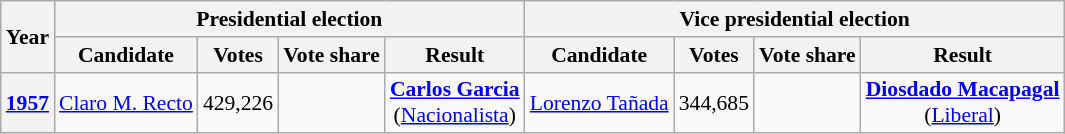<table class="wikitable" style="text-align:center; font-size:90%">
<tr>
<th rowspan="2">Year</th>
<th colspan="4">Presidential election</th>
<th colspan="4">Vice presidential election</th>
</tr>
<tr>
<th>Candidate</th>
<th>Votes</th>
<th>Vote share</th>
<th>Result</th>
<th>Candidate</th>
<th>Votes</th>
<th>Vote share</th>
<th>Result</th>
</tr>
<tr>
<th><a href='#'>1957</a></th>
<td><a href='#'>Claro M. Recto</a></td>
<td>429,226</td>
<td></td>
<td><a href='#'><strong>Carlos Garcia</strong></a><br>(<a href='#'>Nacionalista</a>)</td>
<td><a href='#'>Lorenzo Tañada</a></td>
<td>344,685</td>
<td></td>
<td><strong><a href='#'>Diosdado Macapagal</a><br></strong>(<a href='#'>Liberal</a>)</td>
</tr>
</table>
